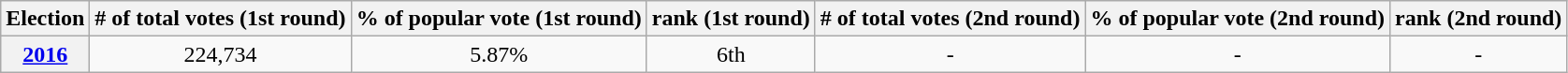<table class="wikitable" style="text-align:center">
<tr>
<th>Election</th>
<th># of total votes (1st round)</th>
<th>% of popular vote (1st round)</th>
<th>rank (1st round)</th>
<th># of total votes (2nd round)</th>
<th>% of popular vote (2nd round)</th>
<th>rank (2nd round)</th>
</tr>
<tr>
<th><a href='#'>2016</a></th>
<td>224,734</td>
<td>5.87%</td>
<td>6th</td>
<td>-</td>
<td>-</td>
<td>-</td>
</tr>
</table>
